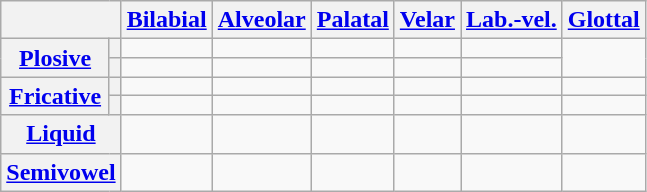<table class="wikitable" style="text-align:center;">
<tr>
<th colspan="2"></th>
<th><a href='#'>Bilabial</a></th>
<th><a href='#'>Alveolar</a></th>
<th><a href='#'>Palatal</a></th>
<th><a href='#'>Velar</a></th>
<th><a href='#'>Lab.-vel.</a></th>
<th><a href='#'>Glottal</a></th>
</tr>
<tr>
<th rowspan="2"><a href='#'>Plosive</a></th>
<th></th>
<td></td>
<td></td>
<td></td>
<td></td>
<td></td>
<td rowspan="2"></td>
</tr>
<tr>
<th></th>
<td></td>
<td></td>
<td></td>
<td></td>
<td></td>
</tr>
<tr>
<th rowspan="2"><a href='#'>Fricative</a></th>
<th></th>
<td></td>
<td></td>
<td></td>
<td></td>
<td></td>
<td></td>
</tr>
<tr>
<th></th>
<td></td>
<td></td>
<td></td>
<td></td>
<td></td>
<td></td>
</tr>
<tr>
<th colspan="2"><a href='#'>Liquid</a></th>
<td></td>
<td></td>
<td></td>
<td></td>
<td></td>
<td></td>
</tr>
<tr>
<th colspan="2"><a href='#'>Semivowel</a></th>
<td></td>
<td></td>
<td></td>
<td></td>
<td></td>
<td></td>
</tr>
</table>
